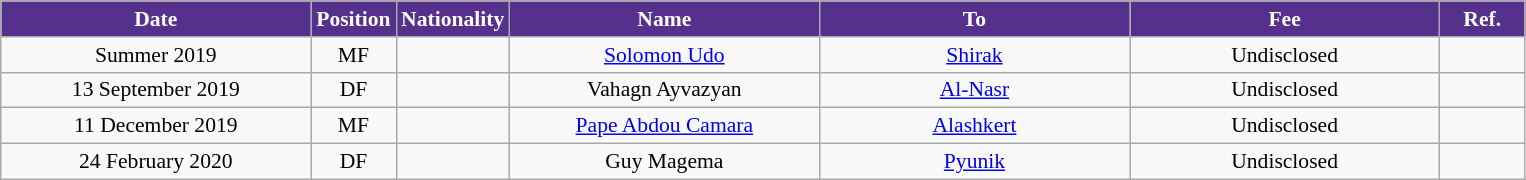<table class="wikitable"  style="text-align:center; font-size:90%; ">
<tr>
<th style="background:#55308D; color:white; width:200px;">Date</th>
<th style="background:#55308D; color:white; width:50px;">Position</th>
<th style="background:#55308D; color:white; width:50px;">Nationality</th>
<th style="background:#55308D; color:white; width:200px;">Name</th>
<th style="background:#55308D; color:white; width:200px;">To</th>
<th style="background:#55308D; color:white; width:200px;">Fee</th>
<th style="background:#55308D; color:white; width:50px;">Ref.</th>
</tr>
<tr>
<td>Summer 2019</td>
<td>MF</td>
<td></td>
<td><a href='#'>Solomon Udo</a></td>
<td><a href='#'>Shirak</a></td>
<td>Undisclosed</td>
<td></td>
</tr>
<tr>
<td>13 September 2019</td>
<td>DF</td>
<td></td>
<td>Vahagn Ayvazyan</td>
<td><a href='#'>Al-Nasr</a></td>
<td>Undisclosed</td>
<td></td>
</tr>
<tr>
<td>11 December 2019</td>
<td>MF</td>
<td></td>
<td><a href='#'>Pape Abdou Camara</a></td>
<td><a href='#'>Alashkert</a></td>
<td>Undisclosed</td>
<td></td>
</tr>
<tr>
<td>24 February 2020</td>
<td>DF</td>
<td></td>
<td>Guy Magema</td>
<td><a href='#'>Pyunik</a></td>
<td>Undisclosed</td>
<td></td>
</tr>
</table>
